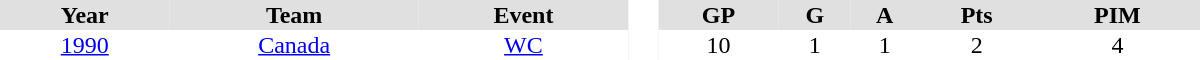<table border="0" cellpadding="1" cellspacing="0" style="text-align:center; width:50em">
<tr ALIGN="center" bgcolor="#e0e0e0">
<th>Year</th>
<th>Team</th>
<th>Event</th>
<th rowspan="99" bgcolor="#ffffff"> </th>
<th>GP</th>
<th>G</th>
<th>A</th>
<th>Pts</th>
<th>PIM</th>
</tr>
<tr>
<td><a href='#'>1990</a></td>
<td><a href='#'>Canada</a></td>
<td><a href='#'>WC</a></td>
<td>10</td>
<td>1</td>
<td>1</td>
<td>2</td>
<td>4</td>
</tr>
</table>
